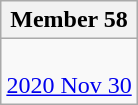<table class=wikitable align=right>
<tr>
<th>Member 58</th>
</tr>
<tr>
<td><br><a href='#'>2020 Nov 30</a></td>
</tr>
</table>
